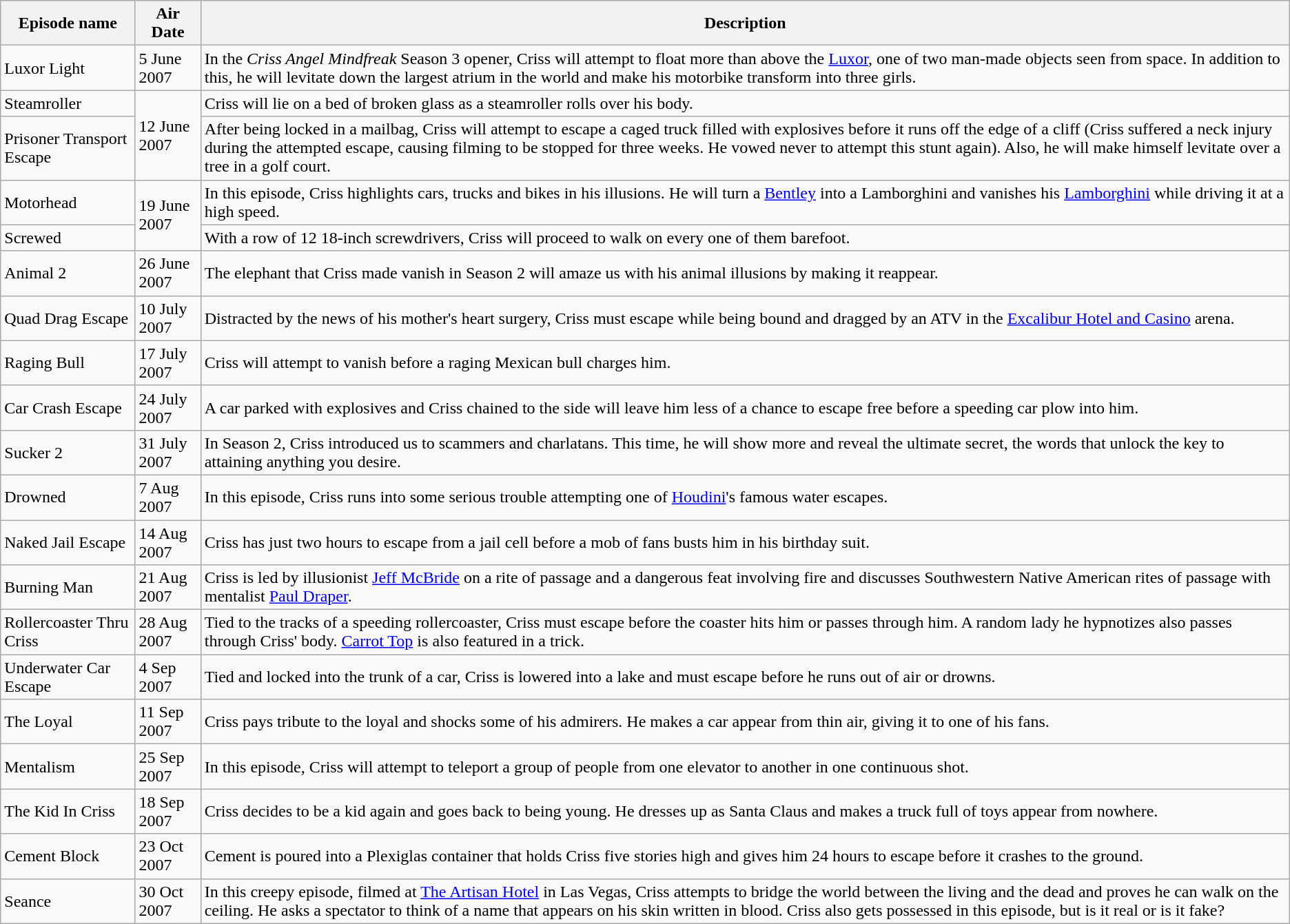<table class="wikitable">
<tr>
<th>Episode name</th>
<th>Air Date</th>
<th>Description</th>
</tr>
<tr>
<td>Luxor Light</td>
<td>5 June 2007</td>
<td>In the <em>Criss Angel Mindfreak</em> Season 3 opener, Criss will attempt to float more than  above the <a href='#'>Luxor</a>, one of two man-made objects seen from space. In addition to this, he will levitate down the largest atrium in the world and make his motorbike transform into three girls.</td>
</tr>
<tr>
<td>Steamroller</td>
<td rowspan="2">12 June 2007</td>
<td>Criss will lie on a bed of broken glass as a steamroller rolls over his body.</td>
</tr>
<tr>
<td>Prisoner Transport Escape</td>
<td>After being locked in a mailbag, Criss will attempt to escape a caged truck filled with explosives before it runs off the edge of a cliff (Criss suffered a neck injury during the attempted escape, causing filming to be stopped for three weeks. He vowed never to attempt this stunt again). Also, he will make himself levitate over a tree in a golf court.</td>
</tr>
<tr>
<td>Motorhead</td>
<td rowspan="2">19 June 2007</td>
<td>In this episode, Criss highlights cars, trucks and bikes in his illusions. He will turn a <a href='#'>Bentley</a> into a Lamborghini and vanishes his <a href='#'>Lamborghini</a> while driving it at a high speed.</td>
</tr>
<tr>
<td>Screwed</td>
<td>With a row of 12 18-inch screwdrivers, Criss will proceed to walk on every one of them barefoot.</td>
</tr>
<tr>
<td>Animal 2</td>
<td>26 June 2007</td>
<td>The elephant that Criss made vanish in Season 2 will amaze us with his animal illusions by making it reappear.</td>
</tr>
<tr>
<td>Quad Drag Escape</td>
<td>10 July 2007</td>
<td>Distracted by the news of his mother's heart surgery, Criss must escape while being bound and dragged by an ATV in the <a href='#'>Excalibur Hotel and Casino</a> arena.</td>
</tr>
<tr>
<td>Raging Bull</td>
<td>17 July 2007</td>
<td>Criss will attempt to vanish before a raging Mexican bull charges him.</td>
</tr>
<tr>
<td>Car Crash Escape</td>
<td>24 July 2007</td>
<td>A car parked with explosives and Criss chained to the side will leave him less of a chance to escape free before a speeding car plow into him.</td>
</tr>
<tr>
<td>Sucker 2</td>
<td>31 July 2007</td>
<td>In Season 2, Criss introduced us to scammers and charlatans. This time, he will show more and reveal the ultimate secret, the words that unlock the key to attaining anything you desire.</td>
</tr>
<tr>
<td>Drowned</td>
<td>7 Aug 2007</td>
<td>In this episode, Criss runs into some serious trouble attempting one of <a href='#'>Houdini</a>'s famous water escapes.</td>
</tr>
<tr>
<td>Naked Jail Escape</td>
<td>14 Aug 2007</td>
<td>Criss has just two hours to escape from a jail cell before a mob of fans busts him in his birthday suit.</td>
</tr>
<tr>
<td>Burning Man</td>
<td>21 Aug 2007</td>
<td>Criss is led by illusionist <a href='#'>Jeff McBride</a> on a rite of passage and a dangerous feat involving fire and discusses Southwestern Native American rites of passage with mentalist <a href='#'>Paul Draper</a>.</td>
</tr>
<tr>
<td>Rollercoaster Thru Criss</td>
<td>28 Aug 2007</td>
<td>Tied to the tracks of a speeding rollercoaster, Criss must escape before the coaster hits him or passes through him. A random lady he hypnotizes also passes through Criss' body. <a href='#'>Carrot Top</a> is also featured in a trick.</td>
</tr>
<tr>
<td>Underwater Car Escape</td>
<td>4 Sep 2007</td>
<td>Tied and locked into the trunk of a car, Criss is lowered into a lake and must escape before he runs out of air or drowns.</td>
</tr>
<tr>
<td>The Loyal</td>
<td>11 Sep 2007</td>
<td>Criss pays tribute to the loyal and shocks some of his admirers. He makes a car appear from thin air, giving it to one of his fans.</td>
</tr>
<tr>
<td>Mentalism</td>
<td>25 Sep 2007</td>
<td>In this episode, Criss will attempt to teleport a group of people from one elevator to another in one continuous shot.</td>
</tr>
<tr>
<td>The Kid In Criss</td>
<td>18 Sep 2007</td>
<td>Criss decides to be a kid again and goes back to being young. He dresses up as Santa Claus and makes a truck full of toys appear from nowhere.</td>
</tr>
<tr>
<td>Cement Block</td>
<td>23 Oct 2007</td>
<td>Cement is poured into a Plexiglas container that holds Criss five stories high and gives him 24 hours to escape before it crashes to the ground.</td>
</tr>
<tr>
<td>Seance</td>
<td>30 Oct 2007</td>
<td>In this creepy episode, filmed at <a href='#'>The Artisan Hotel</a> in Las Vegas, Criss attempts to bridge the world between the living and the dead and proves he can walk on the ceiling. He asks a spectator to think of a name that appears on his skin written in blood. Criss also gets possessed in this episode, but is it real or is it fake?</td>
</tr>
</table>
